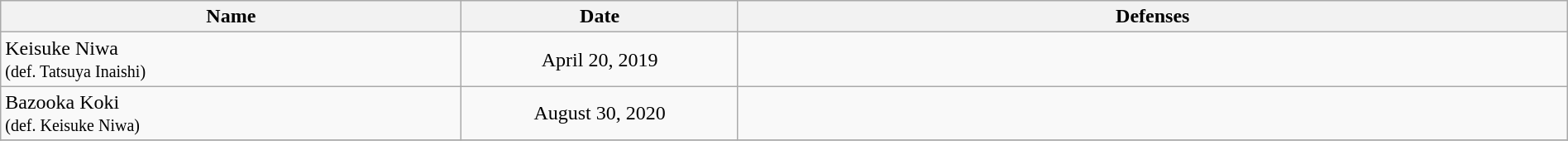<table class="wikitable" width=100%>
<tr>
<th width=25%>Name</th>
<th width=15%>Date</th>
<th width=45%>Defenses</th>
</tr>
<tr>
<td align=left> Keisuke Niwa <br><small>(def. Tatsuya Inaishi)</small></td>
<td align=center>April 20, 2019</td>
<td></td>
</tr>
<tr>
<td align=left> Bazooka Koki <br><small>(def. Keisuke Niwa)</small></td>
<td align=center>August 30, 2020</td>
<td></td>
</tr>
<tr>
</tr>
</table>
